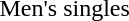<table>
<tr>
<td>Men's singles</td>
<td></td>
<td></td>
<td></td>
</tr>
<tr>
<td></td>
<td></td>
<td></td>
<td></td>
</tr>
</table>
